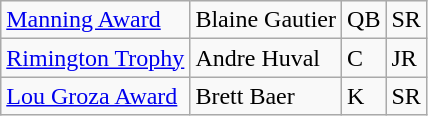<table class="wikitable">
<tr>
<td><a href='#'>Manning Award</a></td>
<td>Blaine Gautier</td>
<td>QB</td>
<td>SR</td>
</tr>
<tr>
<td><a href='#'>Rimington Trophy</a></td>
<td>Andre Huval</td>
<td>C</td>
<td>JR</td>
</tr>
<tr>
<td><a href='#'>Lou Groza Award</a></td>
<td>Brett Baer</td>
<td>K</td>
<td>SR</td>
</tr>
</table>
